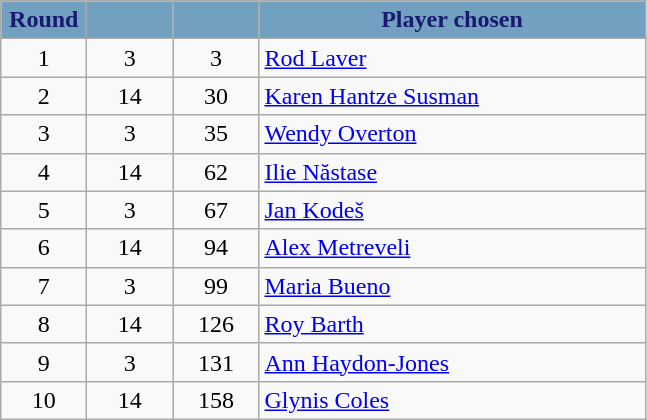<table class="wikitable" style="text-align:left">
<tr>
<th style="background:#72A0C1; color:#191970" width="50px">Round</th>
<th style="background:#72A0C1; color:#191970" width="50px"></th>
<th style="background:#72A0C1; color:#191970" width="50px"></th>
<th style="background:#72A0C1; color:#191970" width="250px">Player chosen</th>
</tr>
<tr>
<td style="text-align:center">1</td>
<td style="text-align:center">3</td>
<td style="text-align:center">3</td>
<td><a href='#'>Rod Laver</a></td>
</tr>
<tr>
<td style="text-align:center">2</td>
<td style="text-align:center">14</td>
<td style="text-align:center">30</td>
<td><a href='#'>Karen Hantze Susman</a></td>
</tr>
<tr>
<td style="text-align:center">3</td>
<td style="text-align:center">3</td>
<td style="text-align:center">35</td>
<td><a href='#'>Wendy Overton</a></td>
</tr>
<tr>
<td style="text-align:center">4</td>
<td style="text-align:center">14</td>
<td style="text-align:center">62</td>
<td><a href='#'>Ilie Năstase</a></td>
</tr>
<tr>
<td style="text-align:center">5</td>
<td style="text-align:center">3</td>
<td style="text-align:center">67</td>
<td><a href='#'>Jan Kodeš</a></td>
</tr>
<tr>
<td style="text-align:center">6</td>
<td style="text-align:center">14</td>
<td style="text-align:center">94</td>
<td><a href='#'>Alex Metreveli</a></td>
</tr>
<tr>
<td style="text-align:center">7</td>
<td style="text-align:center">3</td>
<td style="text-align:center">99</td>
<td><a href='#'>Maria Bueno</a></td>
</tr>
<tr>
<td style="text-align:center">8</td>
<td style="text-align:center">14</td>
<td style="text-align:center">126</td>
<td><a href='#'>Roy Barth</a></td>
</tr>
<tr>
<td style="text-align:center">9</td>
<td style="text-align:center">3</td>
<td style="text-align:center">131</td>
<td><a href='#'>Ann Haydon-Jones</a></td>
</tr>
<tr>
<td style="text-align:center">10</td>
<td style="text-align:center">14</td>
<td style="text-align:center">158</td>
<td><a href='#'>Glynis Coles</a></td>
</tr>
</table>
